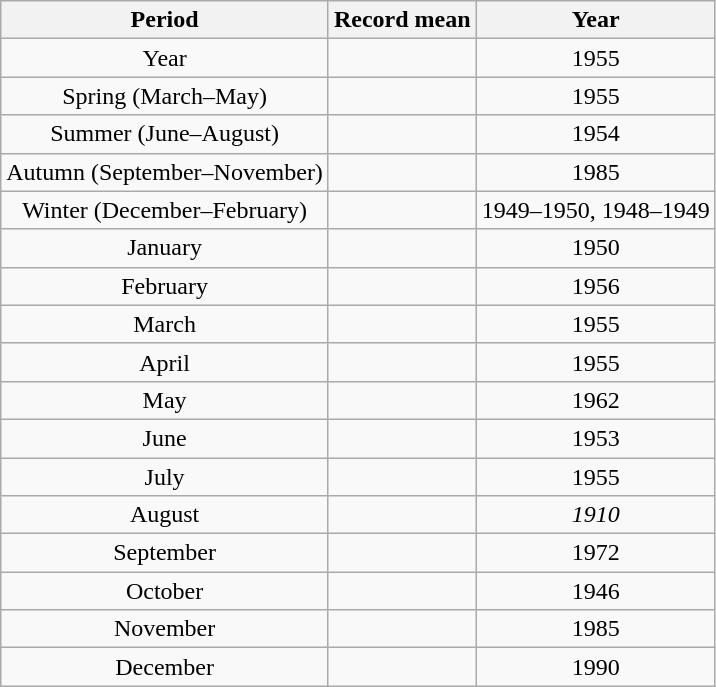<table class="wikitable plainrowheaders" style="text-align:center;">
<tr>
<th>Period</th>
<th>Record mean</th>
<th>Year</th>
</tr>
<tr>
<td>Year</td>
<td></td>
<td>1955</td>
</tr>
<tr>
<td>Spring (March–May)</td>
<td></td>
<td>1955</td>
</tr>
<tr>
<td>Summer (June–August)</td>
<td></td>
<td>1954</td>
</tr>
<tr>
<td>Autumn (September–November)</td>
<td></td>
<td>1985</td>
</tr>
<tr>
<td>Winter (December–February)</td>
<td></td>
<td>1949–1950, 1948–1949</td>
</tr>
<tr>
<td>January</td>
<td></td>
<td>1950</td>
</tr>
<tr>
<td>February</td>
<td></td>
<td>1956</td>
</tr>
<tr>
<td>March</td>
<td></td>
<td>1955</td>
</tr>
<tr>
<td>April</td>
<td></td>
<td>1955</td>
</tr>
<tr>
<td>May</td>
<td></td>
<td>1962</td>
</tr>
<tr>
<td>June</td>
<td></td>
<td>1953</td>
</tr>
<tr>
<td>July</td>
<td></td>
<td>1955</td>
</tr>
<tr>
<td>August</td>
<td></td>
<td><em>1910</em></td>
</tr>
<tr>
<td>September</td>
<td></td>
<td>1972</td>
</tr>
<tr>
<td>October</td>
<td></td>
<td>1946</td>
</tr>
<tr>
<td>November</td>
<td></td>
<td>1985</td>
</tr>
<tr>
<td>December</td>
<td></td>
<td>1990</td>
</tr>
</table>
